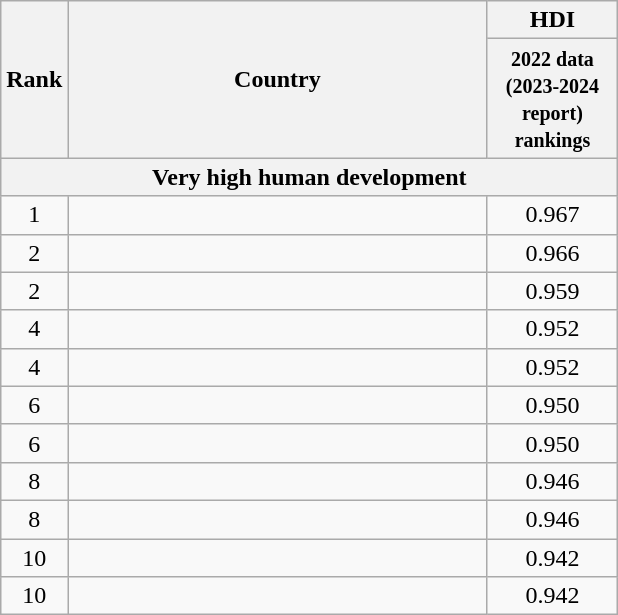<table class="wikitable sortable" style="text-align:center">
<tr>
<th scope="col" rowspan="2">Rank</th>
<th scope="col" rowspan="2" style="width:17em;">Country</th>
<th scope="col" colspan="2">HDI</th>
</tr>
<tr>
<th scope="col" style="width:5em;"><small>2022 data (2023-2024 report) rankings</small></th>
</tr>
<tr>
<th scope="row" colspan="4">Very high human development</th>
</tr>
<tr>
<td>1</td>
<td style="text-align:left"></td>
<td>0.967</td>
</tr>
<tr>
<td>2</td>
<td style="text-align:left"></td>
<td>0.966</td>
</tr>
<tr>
<td>2</td>
<td style="text-align:left"></td>
<td>0.959</td>
</tr>
<tr>
<td>4</td>
<td style="text-align:left"></td>
<td>0.952</td>
</tr>
<tr>
<td>4</td>
<td style="text-align:left"></td>
<td>0.952</td>
</tr>
<tr>
<td>6</td>
<td style="text-align:left"></td>
<td>0.950</td>
</tr>
<tr>
<td>6</td>
<td style="text-align:left"></td>
<td>0.950</td>
</tr>
<tr>
<td>8</td>
<td style="text-align:left"></td>
<td>0.946</td>
</tr>
<tr>
<td>8</td>
<td style="text-align:left"></td>
<td>0.946</td>
</tr>
<tr>
<td>10</td>
<td style="text-align:left"></td>
<td>0.942</td>
</tr>
<tr>
<td>10</td>
<td style="text-align:left"></td>
<td>0.942</td>
</tr>
</table>
